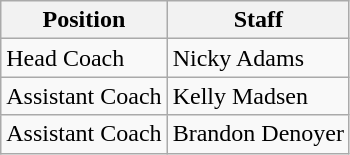<table class="wikitable">
<tr>
<th>Position</th>
<th>Staff</th>
</tr>
<tr>
<td>Head Coach</td>
<td>Nicky Adams</td>
</tr>
<tr>
<td>Assistant Coach</td>
<td>Kelly Madsen</td>
</tr>
<tr>
<td>Assistant Coach</td>
<td>Brandon Denoyer</td>
</tr>
</table>
